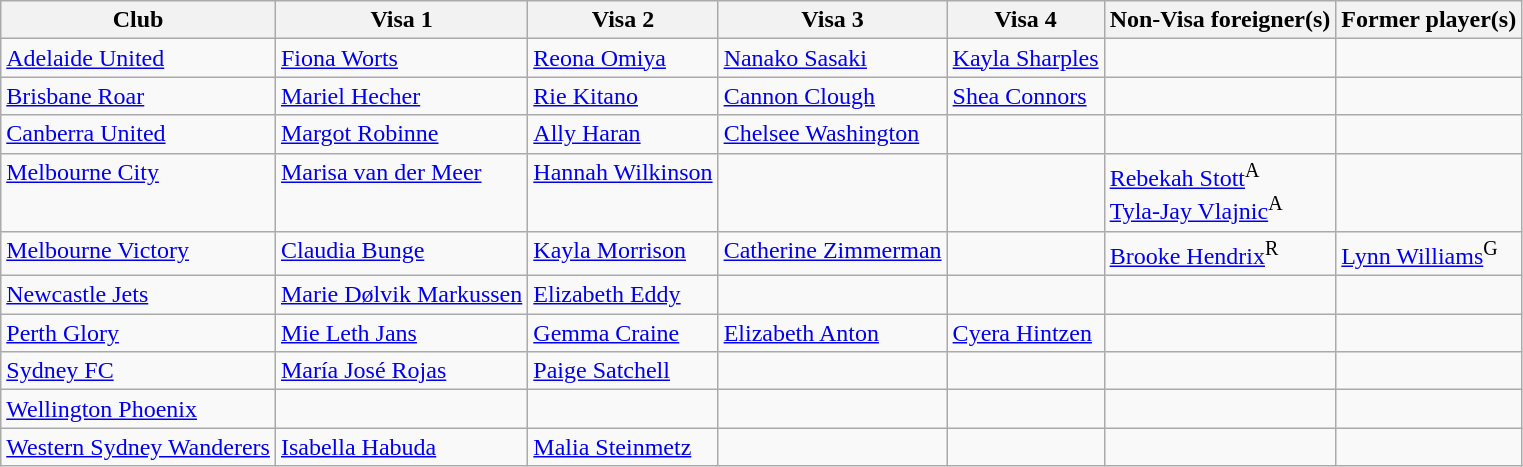<table class="wikitable sortable">
<tr>
<th>Club</th>
<th>Visa 1</th>
<th>Visa 2</th>
<th>Visa 3</th>
<th>Visa 4</th>
<th>Non-Visa foreigner(s)</th>
<th>Former player(s)</th>
</tr>
<tr style="vertical-align:top;">
<td><a href='#'>Adelaide United</a></td>
<td> <a href='#'>Fiona Worts</a></td>
<td> <a href='#'>Reona Omiya</a></td>
<td> <a href='#'>Nanako Sasaki</a></td>
<td> <a href='#'>Kayla Sharples</a></td>
<td></td>
<td></td>
</tr>
<tr style="vertical-align:top;">
<td><a href='#'>Brisbane Roar</a></td>
<td> <a href='#'>Mariel Hecher</a></td>
<td> <a href='#'>Rie Kitano</a></td>
<td> <a href='#'>Cannon Clough</a></td>
<td> <a href='#'>Shea Connors</a></td>
<td></td>
<td></td>
</tr>
<tr style="vertical-align:top;">
<td><a href='#'>Canberra United</a></td>
<td> <a href='#'>Margot Robinne</a></td>
<td> <a href='#'>Ally Haran</a></td>
<td> <a href='#'>Chelsee Washington</a></td>
<td></td>
<td></td>
<td></td>
</tr>
<tr style="vertical-align:top;">
<td><a href='#'>Melbourne City</a></td>
<td> <a href='#'>Marisa van der Meer</a></td>
<td> <a href='#'>Hannah Wilkinson</a></td>
<td></td>
<td></td>
<td> <a href='#'>Rebekah Stott</a><sup>A</sup> <br> <a href='#'>Tyla-Jay Vlajnic</a><sup>A</sup></td>
<td></td>
</tr>
<tr style="vertical-align:top;">
<td><a href='#'>Melbourne Victory</a></td>
<td> <a href='#'>Claudia Bunge</a></td>
<td> <a href='#'>Kayla Morrison</a></td>
<td> <a href='#'>Catherine Zimmerman</a></td>
<td></td>
<td> <a href='#'>Brooke Hendrix</a><sup>R</sup></td>
<td> <a href='#'>Lynn Williams</a><sup>G</sup></td>
</tr>
<tr style="vertical-align:top;">
<td><a href='#'>Newcastle Jets</a></td>
<td> <a href='#'>Marie Dølvik Markussen</a></td>
<td> <a href='#'>Elizabeth Eddy</a></td>
<td></td>
<td></td>
<td></td>
<td></td>
</tr>
<tr style="vertical-align:top;">
<td><a href='#'>Perth Glory</a></td>
<td> <a href='#'>Mie Leth Jans</a></td>
<td> <a href='#'>Gemma Craine</a></td>
<td> <a href='#'>Elizabeth Anton</a></td>
<td> <a href='#'>Cyera Hintzen</a></td>
<td></td>
<td></td>
</tr>
<tr style="vertical-align:top;">
<td><a href='#'>Sydney FC</a></td>
<td> <a href='#'>María José Rojas</a></td>
<td> <a href='#'>Paige Satchell</a></td>
<td></td>
<td></td>
<td></td>
<td></td>
</tr>
<tr style="vertical-align:top;">
<td><a href='#'>Wellington Phoenix</a></td>
<td></td>
<td></td>
<td></td>
<td></td>
<td></td>
<td></td>
</tr>
<tr style="vertical-align:top;">
<td><a href='#'>Western Sydney Wanderers</a></td>
<td> <a href='#'>Isabella Habuda</a></td>
<td> <a href='#'>Malia Steinmetz</a></td>
<td></td>
<td></td>
<td></td>
<td></td>
</tr>
</table>
